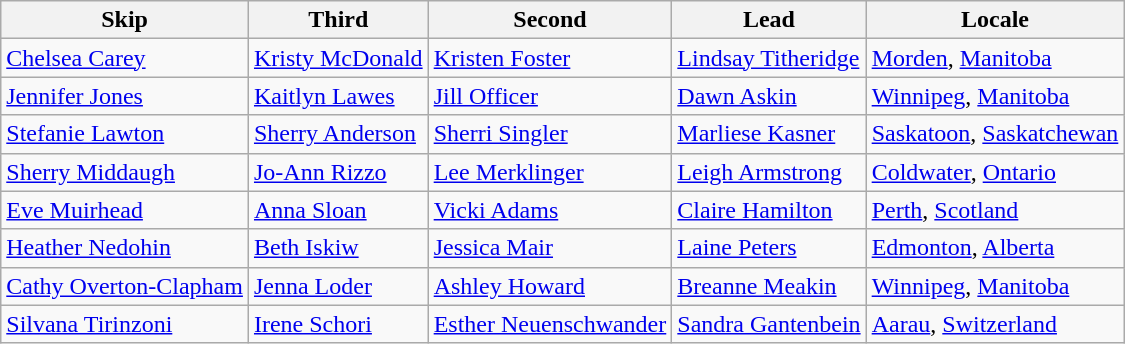<table class=wikitable>
<tr>
<th>Skip</th>
<th>Third</th>
<th>Second</th>
<th>Lead</th>
<th>Locale</th>
</tr>
<tr>
<td><a href='#'>Chelsea Carey</a></td>
<td><a href='#'>Kristy McDonald</a></td>
<td><a href='#'>Kristen Foster</a></td>
<td><a href='#'>Lindsay Titheridge</a></td>
<td> <a href='#'>Morden</a>, <a href='#'>Manitoba</a></td>
</tr>
<tr>
<td><a href='#'>Jennifer Jones</a></td>
<td><a href='#'>Kaitlyn Lawes</a></td>
<td><a href='#'>Jill Officer</a></td>
<td><a href='#'>Dawn Askin</a></td>
<td> <a href='#'>Winnipeg</a>, <a href='#'>Manitoba</a></td>
</tr>
<tr>
<td><a href='#'>Stefanie Lawton</a></td>
<td><a href='#'>Sherry Anderson</a></td>
<td><a href='#'>Sherri Singler</a></td>
<td><a href='#'>Marliese Kasner</a></td>
<td> <a href='#'>Saskatoon</a>, <a href='#'>Saskatchewan</a></td>
</tr>
<tr>
<td><a href='#'>Sherry Middaugh</a></td>
<td><a href='#'>Jo-Ann Rizzo</a></td>
<td><a href='#'>Lee Merklinger</a></td>
<td><a href='#'>Leigh Armstrong</a></td>
<td> <a href='#'>Coldwater</a>, <a href='#'>Ontario</a></td>
</tr>
<tr>
<td><a href='#'>Eve Muirhead</a></td>
<td><a href='#'>Anna Sloan</a></td>
<td><a href='#'>Vicki Adams</a></td>
<td><a href='#'>Claire Hamilton</a></td>
<td> <a href='#'>Perth</a>, <a href='#'>Scotland</a></td>
</tr>
<tr>
<td><a href='#'>Heather Nedohin</a></td>
<td><a href='#'>Beth Iskiw</a></td>
<td><a href='#'>Jessica Mair</a></td>
<td><a href='#'>Laine Peters</a></td>
<td> <a href='#'>Edmonton</a>, <a href='#'>Alberta</a></td>
</tr>
<tr>
<td><a href='#'>Cathy Overton-Clapham</a></td>
<td><a href='#'>Jenna Loder</a></td>
<td><a href='#'>Ashley Howard</a></td>
<td><a href='#'>Breanne Meakin</a></td>
<td> <a href='#'>Winnipeg</a>, <a href='#'>Manitoba</a></td>
</tr>
<tr>
<td><a href='#'>Silvana Tirinzoni</a></td>
<td><a href='#'>Irene Schori</a></td>
<td><a href='#'>Esther Neuenschwander</a></td>
<td><a href='#'>Sandra Gantenbein</a></td>
<td> <a href='#'>Aarau</a>, <a href='#'>Switzerland</a></td>
</tr>
</table>
